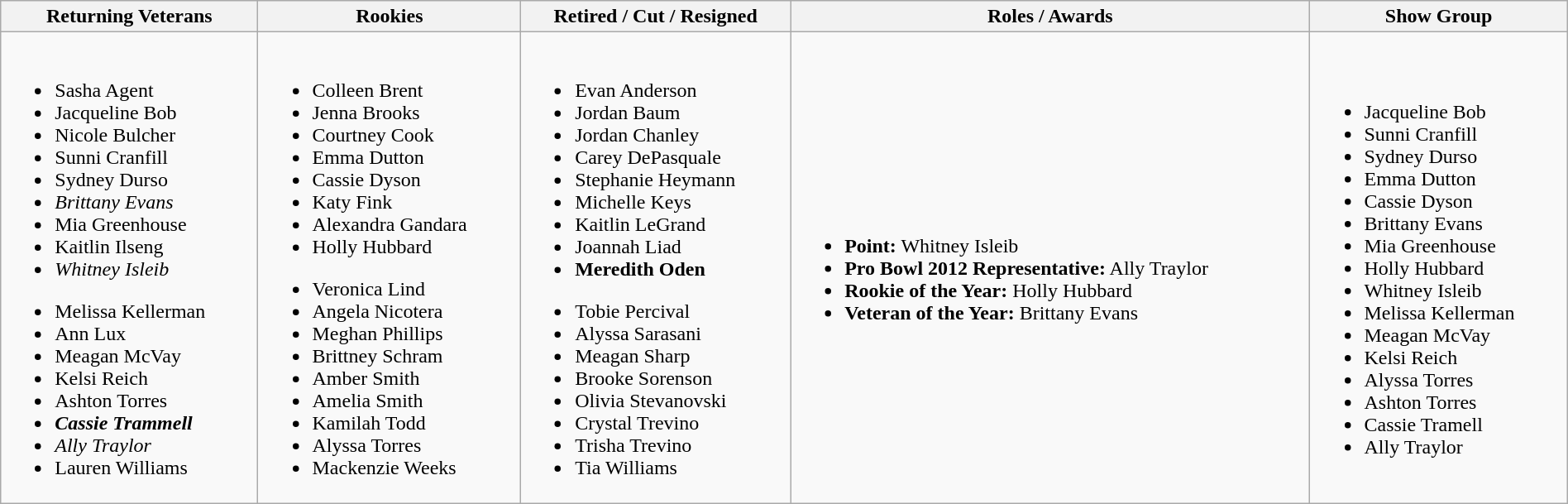<table class="wikitable" style="width:100%;">
<tr>
<th>Returning Veterans</th>
<th>Rookies</th>
<th>Retired / Cut / Resigned</th>
<th>Roles / Awards</th>
<th>Show Group</th>
</tr>
<tr>
<td><br><ul><li>Sasha Agent</li><li>Jacqueline Bob</li><li>Nicole Bulcher</li><li>Sunni Cranfill</li><li>Sydney Durso</li><li><em>Brittany Evans</em></li><li>Mia Greenhouse</li><li>Kaitlin Ilseng</li><li><em>Whitney Isleib</em></li></ul><ul><li>Melissa Kellerman</li><li>Ann Lux</li><li>Meagan McVay</li><li>Kelsi Reich</li><li>Ashton Torres</li><li><strong><em>Cassie Trammell</em></strong></li><li><em>Ally Traylor</em></li><li>Lauren Williams</li></ul></td>
<td><br><ul><li>Colleen Brent</li><li>Jenna Brooks</li><li>Courtney Cook</li><li>Emma Dutton</li><li>Cassie Dyson</li><li>Katy Fink</li><li>Alexandra Gandara</li><li>Holly Hubbard</li></ul><ul><li>Veronica Lind</li><li>Angela Nicotera</li><li>Meghan Phillips</li><li>Brittney Schram</li><li>Amber Smith</li><li>Amelia Smith</li><li>Kamilah Todd</li><li>Alyssa Torres</li><li>Mackenzie Weeks</li></ul></td>
<td><br><ul><li>Evan Anderson </li><li>Jordan Baum </li><li>Jordan Chanley </li><li>Carey DePasquale </li><li>Stephanie Heymann </li><li>Michelle Keys </li><li>Kaitlin LeGrand </li><li>Joannah Liad </li><li><strong>Meredith Oden</strong> </li></ul><ul><li>Tobie Percival </li><li>Alyssa Sarasani </li><li>Meagan Sharp </li><li>Brooke Sorenson </li><li>Olivia Stevanovski </li><li>Crystal Trevino </li><li>Trisha Trevino </li><li>Tia Williams </li></ul></td>
<td><br><ul><li><strong>Point:</strong> Whitney Isleib</li><li><strong>Pro Bowl 2012 Representative:</strong> Ally Traylor</li><li><strong>Rookie of the Year:</strong> Holly Hubbard</li><li><strong>Veteran of the Year:</strong> Brittany Evans</li></ul></td>
<td><br><ul><li>Jacqueline Bob</li><li>Sunni Cranfill</li><li>Sydney Durso</li><li>Emma Dutton</li><li>Cassie Dyson</li><li>Brittany Evans</li><li>Mia Greenhouse</li><li>Holly Hubbard</li><li>Whitney Isleib</li><li>Melissa Kellerman</li><li>Meagan McVay</li><li>Kelsi Reich</li><li>Alyssa Torres</li><li>Ashton Torres</li><li>Cassie Tramell</li><li>Ally Traylor</li></ul></td>
</tr>
</table>
